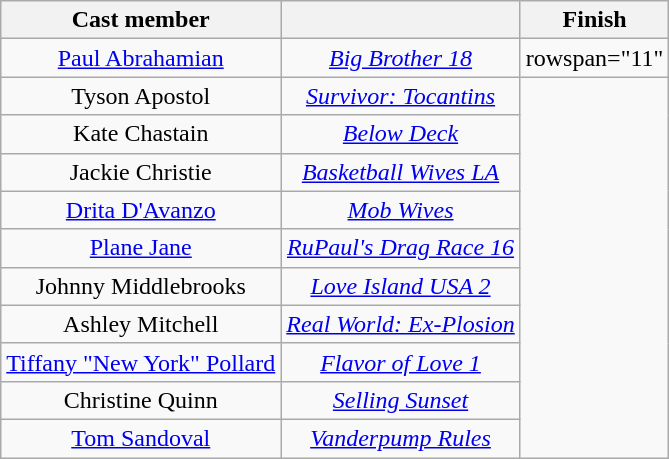<table class="wikitable sortable" style="text-align:center;">
<tr>
<th>Cast member</th>
<th></th>
<th>Finish</th>
</tr>
<tr>
<td><a href='#'>Paul Abrahamian</a></td>
<td><em><a href='#'>Big Brother 18</a></em></td>
<td>rowspan="11" </td>
</tr>
<tr>
<td>Tyson Apostol</td>
<td><em><a href='#'>Survivor: Tocantins</a></em></td>
</tr>
<tr>
<td>Kate Chastain</td>
<td><em><a href='#'>Below Deck</a></em></td>
</tr>
<tr>
<td>Jackie Christie</td>
<td><em><a href='#'>Basketball Wives LA</a></em></td>
</tr>
<tr>
<td><a href='#'>Drita D'Avanzo</a></td>
<td><em><a href='#'>Mob Wives</a></em></td>
</tr>
<tr>
<td><a href='#'>Plane Jane</a></td>
<td><em><a href='#'>RuPaul's Drag Race 16</a></em></td>
</tr>
<tr>
<td>Johnny Middlebrooks</td>
<td><em><a href='#'>Love Island USA 2</a></em></td>
</tr>
<tr>
<td>Ashley Mitchell</td>
<td><em><a href='#'>Real World: Ex-Plosion</a></em></td>
</tr>
<tr>
<td><a href='#'>Tiffany "New York" Pollard</a></td>
<td><em><a href='#'>Flavor of Love 1</a></em></td>
</tr>
<tr>
<td>Christine Quinn</td>
<td><em><a href='#'>Selling Sunset</a></em></td>
</tr>
<tr>
<td><a href='#'>Tom Sandoval</a></td>
<td><em><a href='#'>Vanderpump Rules</a></em></td>
</tr>
</table>
